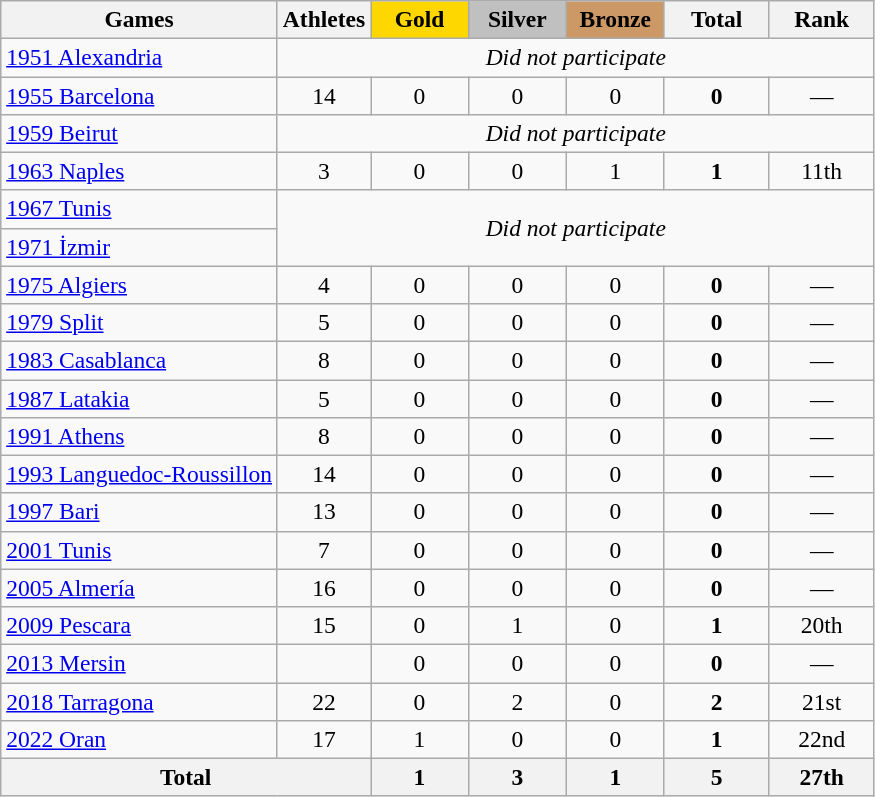<table class="wikitable" style="text-align:center; font-size:98%;">
<tr>
<th>Games</th>
<th>Athletes</th>
<td style="background:gold; width:3.7em; font-weight:bold;">Gold</td>
<td style="background:silver; width:3.7em; font-weight:bold;">Silver</td>
<td style="background:#c96; width:3.7em; font-weight:bold;">Bronze</td>
<th style="width:4em; font-weight:bold;">Total</th>
<th style="width:4em; font-weight:bold;">Rank</th>
</tr>
<tr>
<td align=left><a href='#'>1951 Alexandria</a></td>
<td colspan=6><em>Did not participate</em></td>
</tr>
<tr>
<td align=left><a href='#'>1955 Barcelona</a></td>
<td>14</td>
<td>0</td>
<td>0</td>
<td>0</td>
<td><strong>0</strong></td>
<td>—</td>
</tr>
<tr>
<td align=left><a href='#'>1959 Beirut</a></td>
<td colspan=6><em>Did not participate</em></td>
</tr>
<tr>
<td align=left><a href='#'>1963 Naples</a></td>
<td>3</td>
<td>0</td>
<td>0</td>
<td>1</td>
<td><strong>1</strong></td>
<td>11th</td>
</tr>
<tr>
<td align=left><a href='#'>1967 Tunis</a></td>
<td colspan=6 rowspan=2><em>Did not participate</em></td>
</tr>
<tr>
<td align=left><a href='#'>1971 İzmir</a></td>
</tr>
<tr>
<td align=left><a href='#'>1975 Algiers</a></td>
<td>4</td>
<td>0</td>
<td>0</td>
<td>0</td>
<td><strong>0</strong></td>
<td>—</td>
</tr>
<tr>
<td align=left><a href='#'>1979 Split</a></td>
<td>5</td>
<td>0</td>
<td>0</td>
<td>0</td>
<td><strong>0</strong></td>
<td>—</td>
</tr>
<tr>
<td align=left><a href='#'>1983 Casablanca</a></td>
<td>8</td>
<td>0</td>
<td>0</td>
<td>0</td>
<td><strong>0</strong></td>
<td>—</td>
</tr>
<tr>
<td align=left><a href='#'>1987 Latakia</a></td>
<td>5</td>
<td>0</td>
<td>0</td>
<td>0</td>
<td><strong>0</strong></td>
<td>—</td>
</tr>
<tr>
<td align=left><a href='#'>1991 Athens</a></td>
<td>8</td>
<td>0</td>
<td>0</td>
<td>0</td>
<td><strong>0</strong></td>
<td>—</td>
</tr>
<tr>
<td align=left><a href='#'>1993 Languedoc-Roussillon</a></td>
<td>14</td>
<td>0</td>
<td>0</td>
<td>0</td>
<td><strong>0</strong></td>
<td>—</td>
</tr>
<tr>
<td align=left><a href='#'>1997 Bari</a></td>
<td>13</td>
<td>0</td>
<td>0</td>
<td>0</td>
<td><strong>0</strong></td>
<td>—</td>
</tr>
<tr>
<td align=left><a href='#'>2001 Tunis</a></td>
<td>7</td>
<td>0</td>
<td>0</td>
<td>0</td>
<td><strong>0</strong></td>
<td>—</td>
</tr>
<tr>
<td align=left><a href='#'>2005 Almería</a></td>
<td>16</td>
<td>0</td>
<td>0</td>
<td>0</td>
<td><strong>0</strong></td>
<td>—</td>
</tr>
<tr>
<td align=left><a href='#'>2009 Pescara</a></td>
<td>15</td>
<td>0</td>
<td>1</td>
<td>0</td>
<td><strong>1</strong></td>
<td>20th</td>
</tr>
<tr>
<td align=left><a href='#'>2013 Mersin</a></td>
<td></td>
<td>0</td>
<td>0</td>
<td>0</td>
<td><strong>0</strong></td>
<td>—</td>
</tr>
<tr>
<td align=left><a href='#'>2018 Tarragona</a></td>
<td>22</td>
<td>0</td>
<td>2</td>
<td>0</td>
<td><strong>2</strong></td>
<td>21st</td>
</tr>
<tr>
<td align=left><a href='#'>2022 Oran</a></td>
<td>17</td>
<td>1</td>
<td>0</td>
<td>0</td>
<td><strong>1</strong></td>
<td>22nd</td>
</tr>
<tr>
<th colspan=2>Total</th>
<th>1</th>
<th>3</th>
<th>1</th>
<th>5</th>
<th>27th</th>
</tr>
</table>
